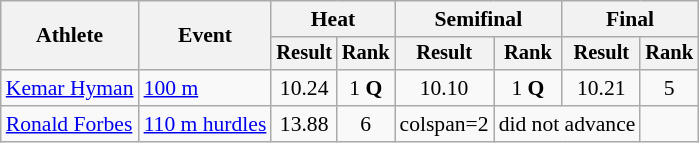<table class="wikitable" style="font-size:90%">
<tr>
<th rowspan=2>Athlete</th>
<th rowspan=2>Event</th>
<th colspan=2>Heat</th>
<th colspan=2>Semifinal</th>
<th colspan=2>Final</th>
</tr>
<tr style="font-size:95%">
<th>Result</th>
<th>Rank</th>
<th>Result</th>
<th>Rank</th>
<th>Result</th>
<th>Rank</th>
</tr>
<tr align=center>
<td align=left><a href='#'>Kemar Hyman</a></td>
<td align=left><a href='#'>100 m</a></td>
<td>10.24</td>
<td>1 <strong>Q</strong></td>
<td>10.10</td>
<td>1 <strong>Q</strong></td>
<td>10.21</td>
<td>5</td>
</tr>
<tr align=center>
<td align=left><a href='#'>Ronald Forbes</a></td>
<td align=left><a href='#'>110 m hurdles</a></td>
<td>13.88</td>
<td>6</td>
<td>colspan=2 </td>
<td colspan=2>did not advance</td>
</tr>
</table>
